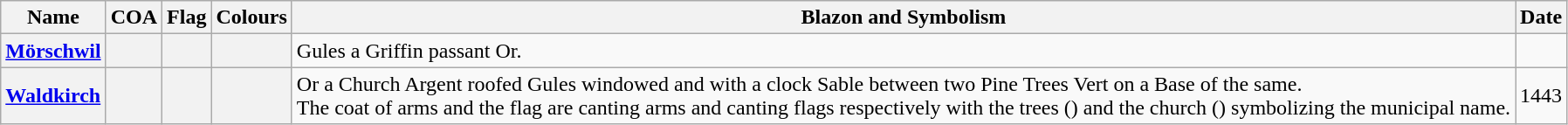<table class="sortable wikitable">
<tr>
<th scope="col">Name</th>
<th scope="col">COA</th>
<th scope="col">Flag</th>
<th scope="col">Colours</th>
<th scope="col">Blazon and Symbolism</th>
<th scope="col">Date</th>
</tr>
<tr>
<th scope="row" style="text-align: left;"><a href='#'>Mörschwil</a></th>
<th></th>
<th></th>
<th></th>
<td>Gules a Griffin passant Or.</td>
<td></td>
</tr>
<tr>
<th scope="row" style="text-align: left;"><a href='#'>Waldkirch</a></th>
<th></th>
<th></th>
<th></th>
<td>Or a Church Argent roofed Gules windowed and with a clock Sable between two Pine Trees Vert on a Base of the same.<br>The coat of arms and the flag are canting arms and canting flags respectively with the trees () and the church () symbolizing the municipal name.</td>
<td>1443</td>
</tr>
</table>
